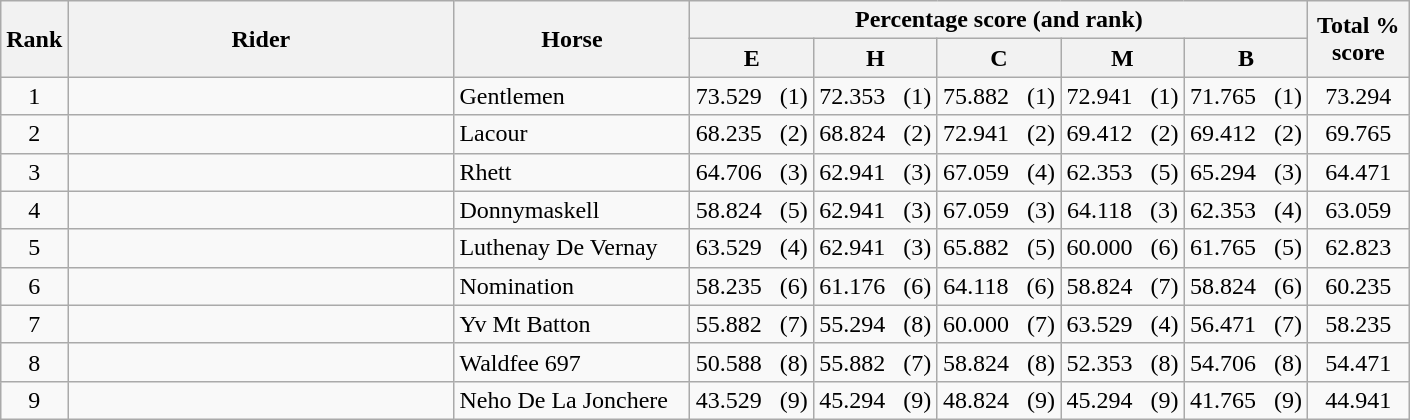<table class="wikitable" style="text-align:center">
<tr>
<th rowspan=2>Rank</th>
<th rowspan=2 width=250>Rider</th>
<th rowspan=2 width=150>Horse</th>
<th colspan=5>Percentage score (and rank)</th>
<th rowspan=2 width=60>Total % score</th>
</tr>
<tr>
<th width=75>E</th>
<th width=75>H</th>
<th width=75>C</th>
<th width=75>M</th>
<th width=75>B</th>
</tr>
<tr>
<td>1</td>
<td align=left></td>
<td align=left>Gentlemen</td>
<td>73.529   (1)</td>
<td>72.353   (1)</td>
<td>75.882   (1)</td>
<td>72.941   (1)</td>
<td>71.765   (1)</td>
<td>73.294</td>
</tr>
<tr>
<td>2</td>
<td align=left></td>
<td align=left>Lacour</td>
<td>68.235   (2)</td>
<td>68.824   (2)</td>
<td>72.941   (2)</td>
<td>69.412   (2)</td>
<td>69.412   (2)</td>
<td>69.765</td>
</tr>
<tr>
<td>3</td>
<td align=left></td>
<td align=left>Rhett</td>
<td>64.706   (3)</td>
<td>62.941   (3)</td>
<td>67.059   (4)</td>
<td>62.353   (5)</td>
<td>65.294   (3)</td>
<td>64.471</td>
</tr>
<tr>
<td>4</td>
<td align=left></td>
<td align=left>Donnymaskell</td>
<td>58.824   (5)</td>
<td>62.941   (3)</td>
<td>67.059   (3)</td>
<td>64.118   (3)</td>
<td>62.353   (4)</td>
<td>63.059</td>
</tr>
<tr>
<td>5</td>
<td align=left></td>
<td align=left>Luthenay De Vernay</td>
<td>63.529   (4)</td>
<td>62.941   (3)</td>
<td>65.882   (5)</td>
<td>60.000   (6)</td>
<td>61.765   (5)</td>
<td>62.823</td>
</tr>
<tr>
<td>6</td>
<td align=left></td>
<td align=left>Nomination</td>
<td>58.235   (6)</td>
<td>61.176   (6)</td>
<td>64.118   (6)</td>
<td>58.824   (7)</td>
<td>58.824   (6)</td>
<td>60.235</td>
</tr>
<tr>
<td>7</td>
<td align=left></td>
<td align=left>Yv Mt Batton</td>
<td>55.882   (7)</td>
<td>55.294   (8)</td>
<td>60.000   (7)</td>
<td>63.529   (4)</td>
<td>56.471   (7)</td>
<td>58.235</td>
</tr>
<tr>
<td>8</td>
<td align=left></td>
<td align=left>Waldfee 697</td>
<td>50.588   (8)</td>
<td>55.882   (7)</td>
<td>58.824   (8)</td>
<td>52.353   (8)</td>
<td>54.706   (8)</td>
<td>54.471</td>
</tr>
<tr>
<td>9</td>
<td align=left></td>
<td align=left>Neho De La Jonchere</td>
<td>43.529   (9)</td>
<td>45.294   (9)</td>
<td>48.824   (9)</td>
<td>45.294   (9)</td>
<td>41.765   (9)</td>
<td>44.941</td>
</tr>
</table>
